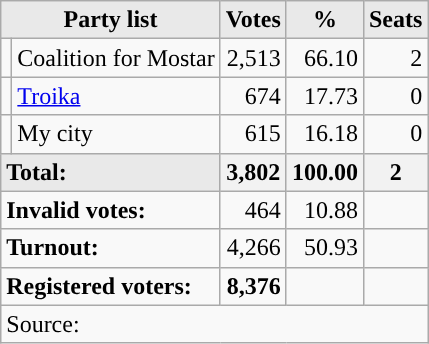<table class="wikitable" border="1">
<tr>
<th colspan="2" align="center" style="background-color:#E9E9E9">Party list</th>
<th align="center" style="background-color:#E9E9E9">Votes</th>
<th align="center" style="background-color:#E9E9E9">%</th>
<th align="center" style="background-color:#E9E9E9">Seats</th>
</tr>
<tr>
<td></td>
<td align="left">Coalition for Mostar</td>
<td align="right">2,513</td>
<td align="right">66.10</td>
<td align="right">2</td>
</tr>
<tr>
<td></td>
<td align="left"><a href='#'>Troika</a></td>
<td align="right">674</td>
<td align="right">17.73</td>
<td align="right">0</td>
</tr>
<tr>
<td></td>
<td align="left">My city</td>
<td align="right">615</td>
<td align="right">16.18</td>
<td align="right">0</td>
</tr>
<tr style="background-color:#E9E9E9">
<td colspan="2" align="left"><strong>Total:</strong></td>
<th align="right">3,802</th>
<th align="right">100.00</th>
<th align="right">2</th>
</tr>
<tr>
<td colspan="2" align="left"><strong>Invalid votes:</strong></td>
<td align="right">464</td>
<td align="right">10.88</td>
<td align="right"></td>
</tr>
<tr>
<td colspan="2" align="left"><strong>Turnout:</strong></td>
<td align="right">4,266</td>
<td align="right">50.93</td>
<td align="right"></td>
</tr>
<tr>
<td colspan="2" align="left"><strong>Registered voters:</strong></td>
<td align="right"><strong>8,376</strong></td>
<td align="right"></td>
<td align="right"></td>
</tr>
<tr>
<td colspan="5" align="left">Source: </td>
</tr>
</table>
